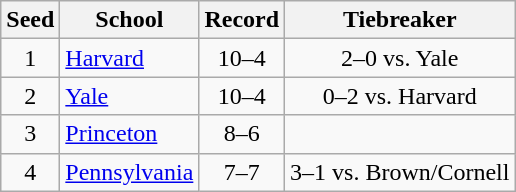<table class="wikitable" style="text-align:center">
<tr>
<th>Seed</th>
<th>School</th>
<th>Record</th>
<th>Tiebreaker</th>
</tr>
<tr>
<td>1</td>
<td align=left><a href='#'>Harvard</a></td>
<td>10–4</td>
<td>2–0 vs. Yale</td>
</tr>
<tr>
<td>2</td>
<td align=left><a href='#'>Yale</a></td>
<td>10–4</td>
<td>0–2 vs. Harvard</td>
</tr>
<tr>
<td>3</td>
<td align=left><a href='#'>Princeton</a></td>
<td>8–6</td>
<td></td>
</tr>
<tr>
<td>4</td>
<td align=left><a href='#'>Pennsylvania</a></td>
<td>7–7</td>
<td>3–1 vs. Brown/Cornell</td>
</tr>
</table>
